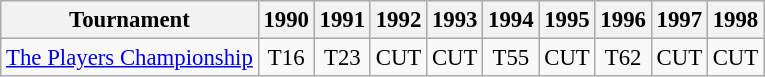<table class="wikitable" style="font-size:95%;text-align:center;">
<tr>
<th>Tournament</th>
<th>1990</th>
<th>1991</th>
<th>1992</th>
<th>1993</th>
<th>1994</th>
<th>1995</th>
<th>1996</th>
<th>1997</th>
<th>1998</th>
</tr>
<tr>
<td align=left><a href='#'>The Players Championship</a></td>
<td>T16</td>
<td>T23</td>
<td>CUT</td>
<td>CUT</td>
<td>T55</td>
<td>CUT</td>
<td>T62</td>
<td>CUT</td>
<td>CUT</td>
</tr>
</table>
